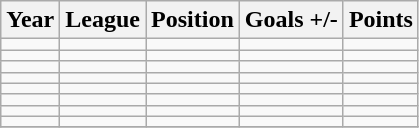<table class="wikitable">
<tr>
<th>Year</th>
<th>League</th>
<th>Position</th>
<th>Goals +/-</th>
<th>Points</th>
</tr>
<tr>
<td></td>
<td></td>
<td></td>
<td></td>
<td></td>
</tr>
<tr>
<td></td>
<td></td>
<td></td>
<td></td>
<td></td>
</tr>
<tr>
<td></td>
<td></td>
<td></td>
<td></td>
<td></td>
</tr>
<tr>
<td></td>
<td></td>
<td></td>
<td></td>
<td></td>
</tr>
<tr>
<td></td>
<td></td>
<td></td>
<td></td>
<td></td>
</tr>
<tr>
<td></td>
<td></td>
<td></td>
<td></td>
<td></td>
</tr>
<tr>
<td></td>
<td></td>
<td></td>
<td></td>
<td></td>
</tr>
<tr>
<td></td>
<td></td>
<td></td>
<td></td>
<td></td>
</tr>
<tr>
</tr>
</table>
